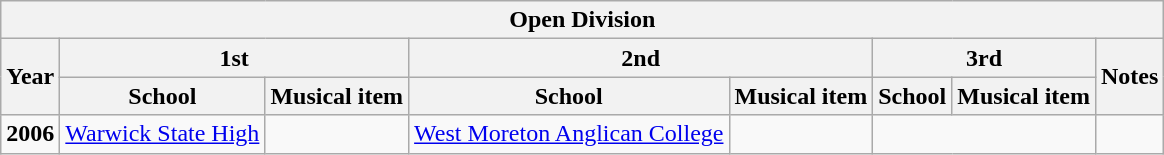<table class="wikitable sortable">
<tr>
<th colspan=8>Open Division</th>
</tr>
<tr>
<th rowspan=2>Year</th>
<th colspan=2>1st</th>
<th colspan=2>2nd</th>
<th colspan=2>3rd</th>
<th rowspan=2>Notes</th>
</tr>
<tr>
<th>School</th>
<th>Musical item</th>
<th>School</th>
<th>Musical item</th>
<th>School</th>
<th>Musical item</th>
</tr>
<tr>
<td><strong>2006</strong></td>
<td><a href='#'>Warwick State High</a></td>
<td></td>
<td><a href='#'>West Moreton Anglican College</a></td>
<td></td>
<td colspan=2></td>
<td></td>
</tr>
</table>
